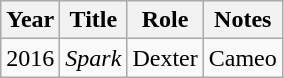<table class="wikitable">
<tr>
<th>Year</th>
<th>Title</th>
<th>Role</th>
<th>Notes</th>
</tr>
<tr>
<td>2016</td>
<td><em>Spark</em></td>
<td>Dexter</td>
<td>Cameo</td>
</tr>
</table>
